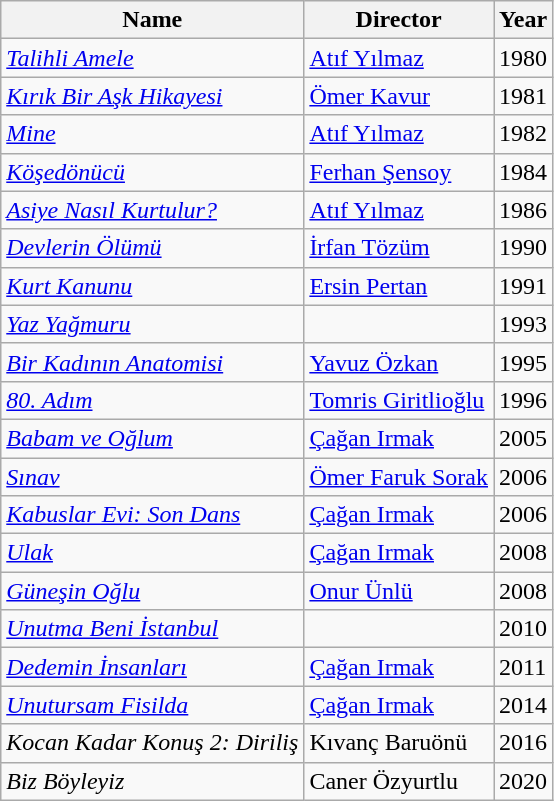<table class="wikitable">
<tr>
<th>Name</th>
<th>Director</th>
<th>Year</th>
</tr>
<tr>
<td><em><a href='#'>Talihli Amele</a></em></td>
<td><a href='#'>Atıf Yılmaz</a></td>
<td>1980</td>
</tr>
<tr>
<td><em><a href='#'>Kırık Bir Aşk Hikayesi</a></em></td>
<td><a href='#'>Ömer Kavur</a></td>
<td>1981</td>
</tr>
<tr>
<td><em><a href='#'>Mine</a></em></td>
<td><a href='#'>Atıf Yılmaz</a></td>
<td>1982</td>
</tr>
<tr>
<td><em><a href='#'>Köşedönücü</a></em></td>
<td><a href='#'>Ferhan Şensoy</a></td>
<td>1984</td>
</tr>
<tr>
<td><em><a href='#'>Asiye Nasıl Kurtulur?</a></em></td>
<td><a href='#'>Atıf Yılmaz</a></td>
<td>1986</td>
</tr>
<tr>
<td><em><a href='#'>Devlerin Ölümü</a></em></td>
<td><a href='#'>İrfan Tözüm</a></td>
<td>1990</td>
</tr>
<tr>
<td><em><a href='#'>Kurt Kanunu</a></em></td>
<td><a href='#'>Ersin Pertan</a></td>
<td>1991</td>
</tr>
<tr>
<td><em><a href='#'>Yaz Yağmuru</a></em></td>
<td></td>
<td>1993</td>
</tr>
<tr>
<td><em><a href='#'>Bir Kadının Anatomisi</a></em></td>
<td><a href='#'>Yavuz Özkan</a></td>
<td>1995</td>
</tr>
<tr>
<td><em><a href='#'>80. Adım</a></em></td>
<td><a href='#'>Tomris Giritlioğlu</a></td>
<td>1996</td>
</tr>
<tr>
<td><em><a href='#'>Babam ve Oğlum</a></em></td>
<td><a href='#'>Çağan Irmak</a></td>
<td>2005</td>
</tr>
<tr>
<td><em><a href='#'>Sınav</a></em></td>
<td><a href='#'>Ömer Faruk Sorak</a></td>
<td>2006</td>
</tr>
<tr>
<td><em><a href='#'>Kabuslar Evi: Son Dans</a></em></td>
<td><a href='#'>Çağan Irmak</a></td>
<td>2006</td>
</tr>
<tr>
<td><em><a href='#'>Ulak</a></em></td>
<td><a href='#'>Çağan Irmak</a></td>
<td>2008</td>
</tr>
<tr>
<td><em><a href='#'>Güneşin Oğlu</a></em></td>
<td><a href='#'>Onur Ünlü</a></td>
<td>2008</td>
</tr>
<tr>
<td><em><a href='#'>Unutma Beni İstanbul</a></em></td>
<td></td>
<td>2010</td>
</tr>
<tr>
<td><em><a href='#'>Dedemin İnsanları</a></em></td>
<td><a href='#'>Çağan Irmak</a></td>
<td>2011</td>
</tr>
<tr>
<td><em><a href='#'>Unutursam Fisilda</a></em></td>
<td><a href='#'>Çağan Irmak</a></td>
<td>2014</td>
</tr>
<tr>
<td><em>Kocan Kadar Konuş 2: Diriliş</em></td>
<td>Kıvanç Baruönü</td>
<td>2016</td>
</tr>
<tr>
<td><em>Biz Böyleyiz</em></td>
<td>Caner Özyurtlu</td>
<td>2020</td>
</tr>
</table>
